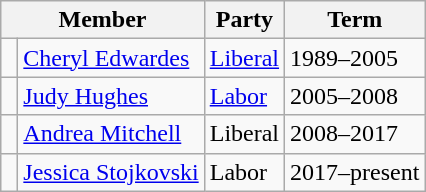<table class="wikitable">
<tr>
<th colspan="2">Member</th>
<th>Party</th>
<th>Term</th>
</tr>
<tr>
<td> </td>
<td><a href='#'>Cheryl Edwardes</a></td>
<td><a href='#'>Liberal</a></td>
<td>1989–2005</td>
</tr>
<tr>
<td> </td>
<td><a href='#'>Judy Hughes</a></td>
<td><a href='#'>Labor</a></td>
<td>2005–2008</td>
</tr>
<tr>
<td> </td>
<td><a href='#'>Andrea Mitchell</a></td>
<td>Liberal</td>
<td>2008–2017</td>
</tr>
<tr>
<td> </td>
<td><a href='#'>Jessica Stojkovski</a></td>
<td>Labor</td>
<td>2017–present</td>
</tr>
</table>
